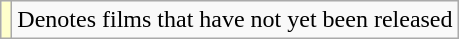<table class="wikitable">
<tr>
<td style="background:#ffc;"></td>
<td>Denotes films that have not yet been released</td>
</tr>
</table>
